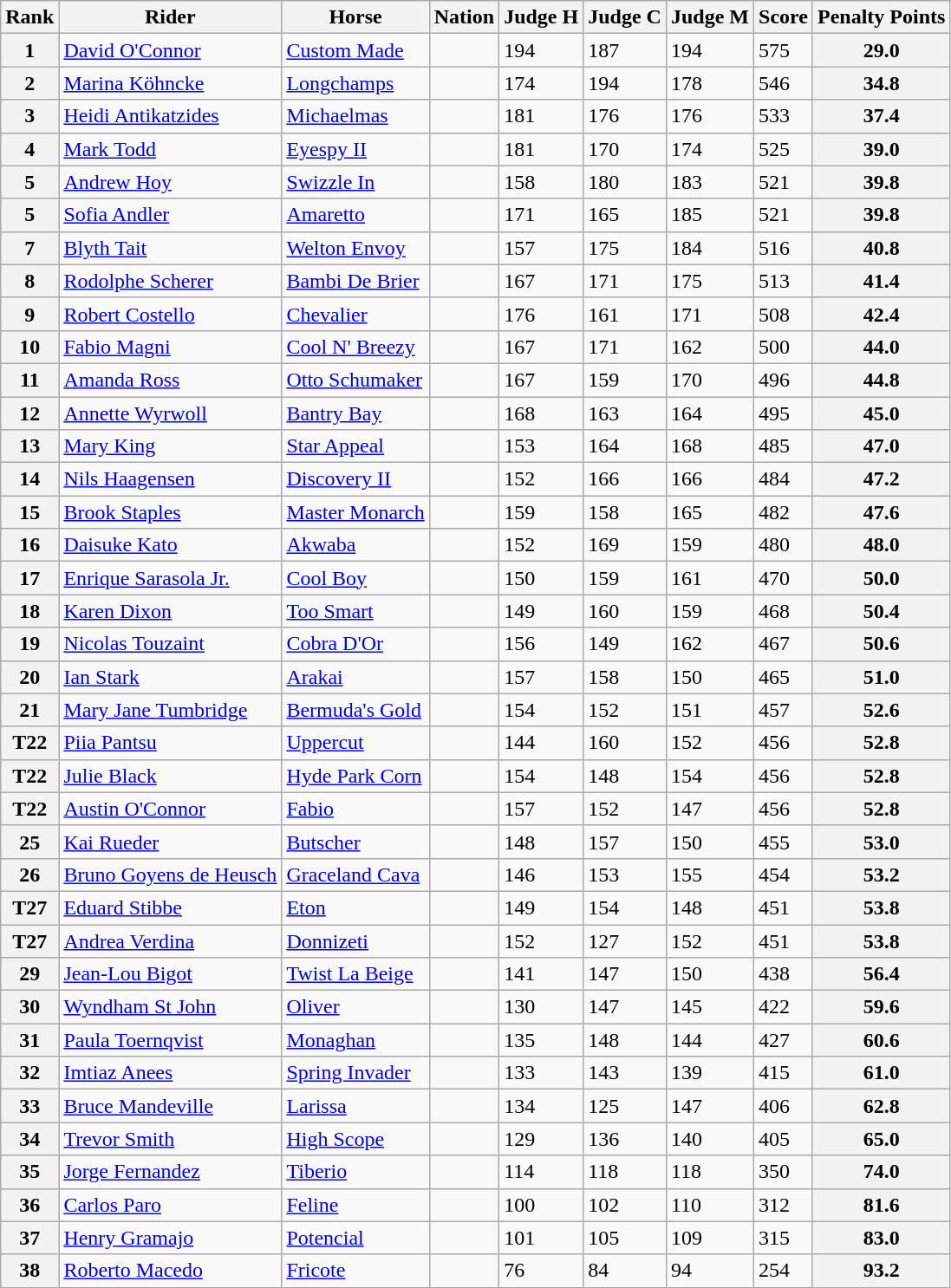<table class="wikitable sortable">
<tr>
<th><strong>Rank</strong></th>
<th><strong>Rider</strong></th>
<th><strong>Horse</strong></th>
<th><strong>Nation</strong></th>
<th><strong>Judge H</strong></th>
<th><strong>Judge C</strong></th>
<th><strong>Judge M</strong></th>
<th><strong>Score</strong></th>
<th>Penalty Points</th>
</tr>
<tr>
<th>1</th>
<td><a href='#'>David O'Connor</a></td>
<td><a href='#'>Custom Made</a></td>
<td></td>
<td>194</td>
<td>187</td>
<td>194</td>
<td>575</td>
<th>29.0</th>
</tr>
<tr>
<th>2</th>
<td><a href='#'>Marina Köhncke</a></td>
<td><a href='#'>Longchamps</a></td>
<td></td>
<td>174</td>
<td>194</td>
<td>178</td>
<td>546</td>
<th>34.8</th>
</tr>
<tr>
<th>3</th>
<td><a href='#'>Heidi Antikatzides</a></td>
<td><a href='#'>Michaelmas</a></td>
<td></td>
<td>181</td>
<td>176</td>
<td>176</td>
<td>533</td>
<th>37.4</th>
</tr>
<tr>
<th>4</th>
<td><a href='#'>Mark Todd</a></td>
<td><a href='#'>Eyespy II</a></td>
<td></td>
<td>181</td>
<td>170</td>
<td>174</td>
<td>525</td>
<th>39.0</th>
</tr>
<tr>
<th>5</th>
<td><a href='#'>Andrew Hoy</a></td>
<td><a href='#'>Swizzle In</a></td>
<td></td>
<td>158</td>
<td>180</td>
<td>183</td>
<td>521</td>
<th>39.8</th>
</tr>
<tr>
<th>5</th>
<td><a href='#'>Sofia Andler</a></td>
<td><a href='#'>Amaretto</a></td>
<td></td>
<td>171</td>
<td>165</td>
<td>185</td>
<td>521</td>
<th>39.8</th>
</tr>
<tr>
<th>7</th>
<td><a href='#'>Blyth Tait</a></td>
<td><a href='#'>Welton Envoy</a></td>
<td></td>
<td>157</td>
<td>175</td>
<td>184</td>
<td>516</td>
<th>40.8</th>
</tr>
<tr>
<th>8</th>
<td><a href='#'>Rodolphe Scherer</a></td>
<td><a href='#'>Bambi De Brier</a></td>
<td></td>
<td>167</td>
<td>171</td>
<td>175</td>
<td>513</td>
<th>41.4</th>
</tr>
<tr>
<th>9</th>
<td><a href='#'>Robert Costello</a></td>
<td><a href='#'>Chevalier</a></td>
<td></td>
<td>176</td>
<td>161</td>
<td>171</td>
<td>508</td>
<th>42.4</th>
</tr>
<tr>
<th>10</th>
<td><a href='#'>Fabio Magni</a></td>
<td><a href='#'>Cool N' Breezy</a></td>
<td></td>
<td>167</td>
<td>171</td>
<td>162</td>
<td>500</td>
<th>44.0</th>
</tr>
<tr>
<th>11</th>
<td><a href='#'>Amanda Ross</a></td>
<td><a href='#'>Otto Schumaker</a></td>
<td></td>
<td>167</td>
<td>159</td>
<td>170</td>
<td>496</td>
<th>44.8</th>
</tr>
<tr>
<th>12</th>
<td><a href='#'>Annette Wyrwoll</a></td>
<td><a href='#'>Bantry Bay</a></td>
<td></td>
<td>168</td>
<td>163</td>
<td>164</td>
<td>495</td>
<th>45.0</th>
</tr>
<tr>
<th>13</th>
<td><a href='#'>Mary King</a></td>
<td><a href='#'>Star Appeal</a></td>
<td></td>
<td>153</td>
<td>164</td>
<td>168</td>
<td>485</td>
<th>47.0</th>
</tr>
<tr>
<th>14</th>
<td><a href='#'>Nils Haagensen</a></td>
<td><a href='#'>Discovery II</a></td>
<td></td>
<td>152</td>
<td>166</td>
<td>166</td>
<td>484</td>
<th>47.2</th>
</tr>
<tr>
<th>15</th>
<td><a href='#'>Brook Staples</a></td>
<td><a href='#'>Master Monarch</a></td>
<td></td>
<td>159</td>
<td>158</td>
<td>165</td>
<td>482</td>
<th>47.6</th>
</tr>
<tr>
<th>16</th>
<td><a href='#'>Daisuke Kato</a></td>
<td><a href='#'>Akwaba</a></td>
<td></td>
<td>152</td>
<td>169</td>
<td>159</td>
<td>480</td>
<th>48.0</th>
</tr>
<tr>
<th>17</th>
<td><a href='#'>Enrique Sarasola Jr.</a></td>
<td><a href='#'>Cool Boy</a></td>
<td></td>
<td>150</td>
<td>159</td>
<td>161</td>
<td>470</td>
<th>50.0</th>
</tr>
<tr>
<th>18</th>
<td><a href='#'>Karen Dixon</a></td>
<td><a href='#'>Too Smart</a></td>
<td></td>
<td>149</td>
<td>160</td>
<td>159</td>
<td>468</td>
<th>50.4</th>
</tr>
<tr>
<th>19</th>
<td><a href='#'>Nicolas Touzaint</a></td>
<td><a href='#'>Cobra D'Or</a></td>
<td></td>
<td>156</td>
<td>149</td>
<td>162</td>
<td>467</td>
<th>50.6</th>
</tr>
<tr>
<th>20</th>
<td><a href='#'>Ian Stark</a></td>
<td><a href='#'>Arakai</a></td>
<td></td>
<td>157</td>
<td>158</td>
<td>150</td>
<td>465</td>
<th>51.0</th>
</tr>
<tr>
<th>21</th>
<td><a href='#'>Mary Jane Tumbridge</a></td>
<td><a href='#'>Bermuda's Gold</a></td>
<td></td>
<td>154</td>
<td>152</td>
<td>151</td>
<td>457</td>
<th>52.6</th>
</tr>
<tr>
<th>T22</th>
<td><a href='#'>Piia Pantsu</a></td>
<td><a href='#'>Uppercut</a></td>
<td></td>
<td>144</td>
<td>160</td>
<td>152</td>
<td>456</td>
<th>52.8</th>
</tr>
<tr>
<th>T22</th>
<td><a href='#'>Julie Black</a></td>
<td><a href='#'>Hyde Park Corn</a></td>
<td></td>
<td>154</td>
<td>148</td>
<td>154</td>
<td>456</td>
<th>52.8</th>
</tr>
<tr>
<th>T22</th>
<td><a href='#'>Austin O'Connor</a></td>
<td><a href='#'>Fabio</a></td>
<td></td>
<td>157</td>
<td>152</td>
<td>147</td>
<td>456</td>
<th>52.8</th>
</tr>
<tr>
<th>25</th>
<td><a href='#'>Kai Rueder</a></td>
<td><a href='#'>Butscher</a></td>
<td></td>
<td>148</td>
<td>157</td>
<td>150</td>
<td>455</td>
<th>53.0</th>
</tr>
<tr>
<th>26</th>
<td><a href='#'>Bruno Goyens de Heusch</a></td>
<td><a href='#'>Graceland Cava</a></td>
<td></td>
<td>146</td>
<td>153</td>
<td>155</td>
<td>454</td>
<th>53.2</th>
</tr>
<tr>
<th>T27</th>
<td><a href='#'>Eduard Stibbe</a></td>
<td><a href='#'>Eton</a></td>
<td></td>
<td>149</td>
<td>154</td>
<td>148</td>
<td>451</td>
<th>53.8</th>
</tr>
<tr>
<th>T27</th>
<td><a href='#'>Andrea Verdina</a></td>
<td><a href='#'>Donnizeti</a></td>
<td></td>
<td>152</td>
<td>127</td>
<td>152</td>
<td>451</td>
<th>53.8</th>
</tr>
<tr>
<th>29</th>
<td><a href='#'>Jean-Lou Bigot</a></td>
<td><a href='#'>Twist La Beige</a></td>
<td></td>
<td>141</td>
<td>147</td>
<td>150</td>
<td>438</td>
<th>56.4</th>
</tr>
<tr>
<th>30</th>
<td><a href='#'>Wyndham St John</a></td>
<td><a href='#'>Oliver</a></td>
<td></td>
<td>130</td>
<td>147</td>
<td>145</td>
<td>422</td>
<th>59.6</th>
</tr>
<tr>
<th>31</th>
<td><a href='#'>Paula Toernqvist</a></td>
<td><a href='#'>Monaghan</a></td>
<td></td>
<td>135</td>
<td>148</td>
<td>144</td>
<td>427</td>
<th>60.6</th>
</tr>
<tr>
<th>32</th>
<td><a href='#'>Imtiaz Anees</a></td>
<td><a href='#'>Spring Invader</a></td>
<td></td>
<td>133</td>
<td>143</td>
<td>139</td>
<td>415</td>
<th>61.0</th>
</tr>
<tr>
<th>33</th>
<td><a href='#'>Bruce Mandeville</a></td>
<td><a href='#'>Larissa</a></td>
<td></td>
<td>134</td>
<td>125</td>
<td>147</td>
<td>406</td>
<th>62.8</th>
</tr>
<tr>
<th>34</th>
<td><a href='#'>Trevor Smith</a></td>
<td><a href='#'>High Scope</a></td>
<td></td>
<td>129</td>
<td>136</td>
<td>140</td>
<td>405</td>
<th>65.0</th>
</tr>
<tr>
<th>35</th>
<td><a href='#'>Jorge Fernandez</a></td>
<td><a href='#'>Tiberio</a></td>
<td></td>
<td>114</td>
<td>118</td>
<td>118</td>
<td>350</td>
<th>74.0</th>
</tr>
<tr>
<th>36</th>
<td><a href='#'>Carlos Paro</a></td>
<td><a href='#'>Feline</a></td>
<td></td>
<td>100</td>
<td>102</td>
<td>110</td>
<td>312</td>
<th>81.6</th>
</tr>
<tr>
<th>37</th>
<td><a href='#'>Henry Gramajo</a></td>
<td><a href='#'>Potencial</a></td>
<td></td>
<td>101</td>
<td>105</td>
<td>109</td>
<td>315</td>
<th>83.0</th>
</tr>
<tr>
<th>38</th>
<td><a href='#'>Roberto Macedo</a></td>
<td><a href='#'>Fricote</a></td>
<td></td>
<td>76</td>
<td>84</td>
<td>94</td>
<td>254</td>
<th>93.2</th>
</tr>
</table>
